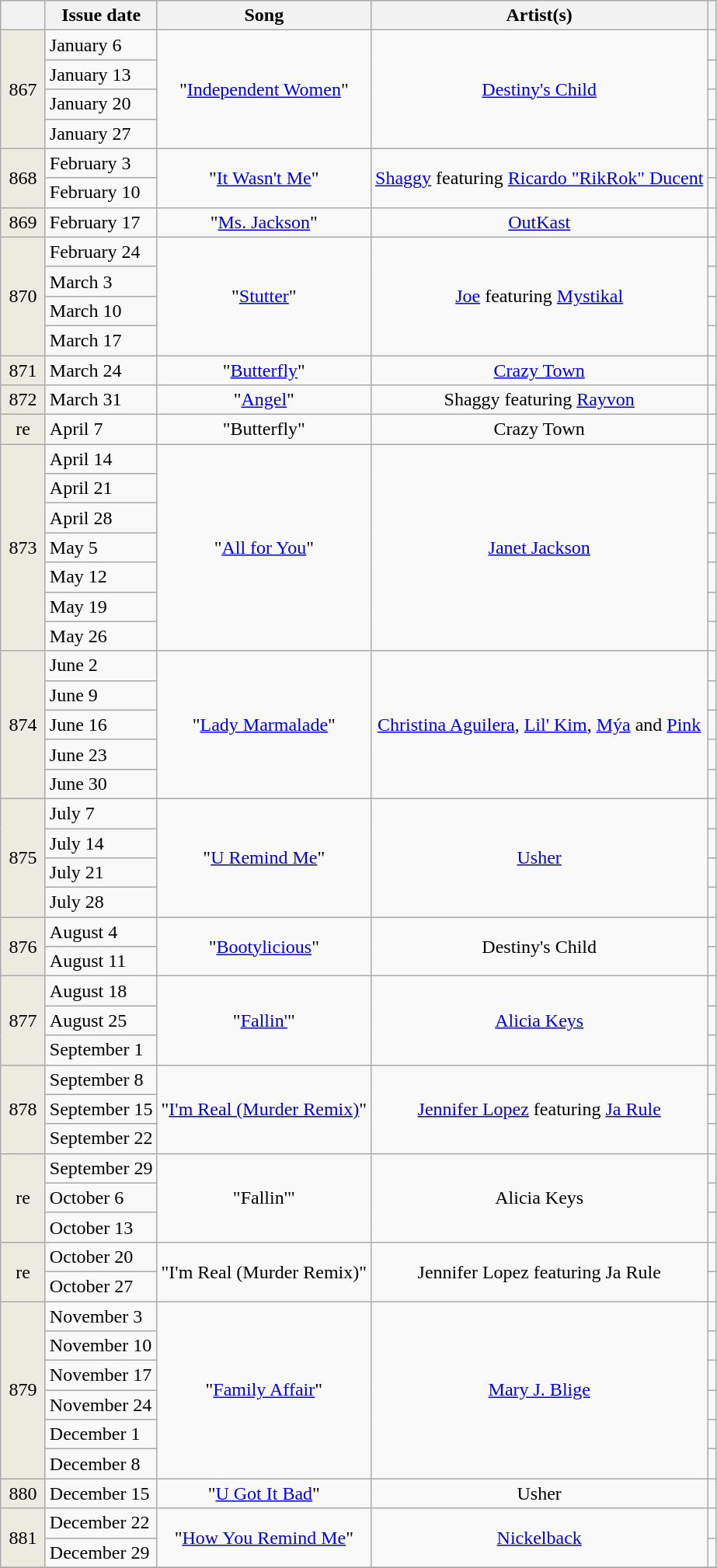<table class="wikitable">
<tr>
<th width=31></th>
<th align="center">Issue date</th>
<th align="center">Song</th>
<th align="center">Artist(s)</th>
<th align="center"></th>
</tr>
<tr>
<td bgcolor=#EDEAE0 align=center rowspan=4>867</td>
<td align="left">January 6</td>
<td align="center" rowspan="4">"<a href='#'>Independent Women</a>"</td>
<td align="center" rowspan="4"><a href='#'>Destiny's Child</a></td>
<td align="center"></td>
</tr>
<tr>
<td align="left">January 13</td>
<td align="center"></td>
</tr>
<tr>
<td align="left">January 20</td>
<td align="center"></td>
</tr>
<tr>
<td align="left">January 27</td>
<td align="center"></td>
</tr>
<tr>
<td bgcolor=#EDEAE0 align=center rowspan=2>868</td>
<td align="left">February 3</td>
<td align="center" rowspan="2">"<a href='#'>It Wasn't Me</a>"</td>
<td align="center" rowspan="2"><a href='#'>Shaggy</a> featuring <a href='#'>Ricardo "RikRok" Ducent</a></td>
<td align="center"></td>
</tr>
<tr>
<td align="left">February 10</td>
<td align="center"></td>
</tr>
<tr>
<td bgcolor=#EDEAE0 align=center>869</td>
<td align="left">February 17</td>
<td align="center">"<a href='#'>Ms. Jackson</a>"</td>
<td align="center"><a href='#'>OutKast</a></td>
<td align="center"></td>
</tr>
<tr>
<td bgcolor=#EDEAE0 align=center rowspan=4>870</td>
<td align="left">February 24</td>
<td align="center" rowspan="4">"<a href='#'>Stutter</a>"</td>
<td align="center" rowspan="4"><a href='#'>Joe</a> featuring <a href='#'>Mystikal</a></td>
<td align="center"></td>
</tr>
<tr>
<td align="left">March 3</td>
<td align="center"></td>
</tr>
<tr>
<td align="left">March 10</td>
<td align="center"></td>
</tr>
<tr>
<td align="left">March 17</td>
<td align="center"></td>
</tr>
<tr>
<td bgcolor=#EDEAE0 align=center>871</td>
<td align="left">March 24</td>
<td align="center">"<a href='#'>Butterfly</a>"</td>
<td align="center"><a href='#'>Crazy Town</a></td>
<td align="center"></td>
</tr>
<tr>
<td bgcolor=#EDEAE0 align=center>872</td>
<td align="left">March 31</td>
<td align="center">"<a href='#'>Angel</a>"</td>
<td align="center">Shaggy featuring <a href='#'>Rayvon</a></td>
<td align="center"></td>
</tr>
<tr>
<td bgcolor=#EDEAE0 align=center>re</td>
<td align="left">April 7</td>
<td align="center">"Butterfly"</td>
<td align="center">Crazy Town</td>
<td align="center"></td>
</tr>
<tr>
<td bgcolor=#EDEAE0 align=center rowspan=7>873</td>
<td align="left">April 14</td>
<td align="center" rowspan="7">"<a href='#'>All for You</a>"</td>
<td align="center" rowspan="7"><a href='#'>Janet Jackson</a></td>
<td align="center"></td>
</tr>
<tr>
<td align="left">April 21</td>
<td align="center"></td>
</tr>
<tr>
<td align="left">April 28</td>
<td align="center"></td>
</tr>
<tr>
<td align="left">May 5</td>
<td align="center"></td>
</tr>
<tr>
<td align="left">May 12</td>
<td align="center"></td>
</tr>
<tr>
<td align="left">May 19</td>
<td align="center"></td>
</tr>
<tr>
<td align="left">May 26</td>
<td align="center"></td>
</tr>
<tr>
<td bgcolor=#EDEAE0 align=center rowspan=5>874</td>
<td align="left">June 2</td>
<td align="center" rowspan="5">"<a href='#'>Lady Marmalade</a>"</td>
<td align="center" rowspan="5"><a href='#'>Christina Aguilera</a>, <a href='#'>Lil' Kim</a>, <a href='#'>Mýa</a> and <a href='#'>Pink</a></td>
<td align="center"></td>
</tr>
<tr>
<td align="left">June 9</td>
<td align="center"></td>
</tr>
<tr>
<td align="left">June 16</td>
<td align="center"></td>
</tr>
<tr>
<td align="left">June 23</td>
<td align="center"></td>
</tr>
<tr>
<td align="left">June 30</td>
<td align="center"></td>
</tr>
<tr>
<td bgcolor=#EDEAE0 align=center rowspan=4>875</td>
<td align="left">July 7</td>
<td align="center" rowspan="4">"<a href='#'>U Remind Me</a>"</td>
<td align="center" rowspan="4"><a href='#'>Usher</a></td>
<td align="center"></td>
</tr>
<tr>
<td align="left">July 14</td>
<td align="center"></td>
</tr>
<tr>
<td align="left">July 21</td>
<td align="center"></td>
</tr>
<tr>
<td align="left">July 28</td>
<td align="center"></td>
</tr>
<tr>
<td bgcolor=#EDEAE0 align=center rowspan=2>876</td>
<td align="left">August 4</td>
<td align="center" rowspan="2">"<a href='#'>Bootylicious</a>"</td>
<td align="center" rowspan="2">Destiny's Child</td>
<td align="center"></td>
</tr>
<tr>
<td align="left">August 11</td>
<td align="center"></td>
</tr>
<tr>
<td bgcolor=#EDEAE0 align=center rowspan=3>877</td>
<td align="left">August 18</td>
<td align="center" rowspan="3">"<a href='#'>Fallin'</a>"</td>
<td align="center" rowspan="3"><a href='#'>Alicia Keys</a></td>
<td align="center"></td>
</tr>
<tr>
<td align="left">August 25</td>
<td align="center"></td>
</tr>
<tr>
<td align="left">September 1</td>
<td align="center"></td>
</tr>
<tr>
<td bgcolor=#EDEAE0 align=center rowspan=3>878</td>
<td align="left">September 8</td>
<td align="center" rowspan="3">"<a href='#'>I'm Real (Murder Remix)</a>"</td>
<td align="center" rowspan="3"><a href='#'>Jennifer Lopez</a> featuring <a href='#'>Ja Rule</a></td>
<td align="center"></td>
</tr>
<tr>
<td align="left">September 15</td>
<td align="center"></td>
</tr>
<tr>
<td align="left">September 22</td>
<td align="center"></td>
</tr>
<tr>
<td bgcolor=#EDEAE0 align=center rowspan=3>re</td>
<td align="left">September 29</td>
<td align="center" rowspan="3">"Fallin'"</td>
<td align="center" rowspan="3">Alicia Keys</td>
<td align="center"></td>
</tr>
<tr>
<td align="left">October 6</td>
<td align="center"></td>
</tr>
<tr>
<td align="left">October 13</td>
<td align="center"></td>
</tr>
<tr>
<td bgcolor=#EDEAE0 align=center rowspan=2>re</td>
<td align="left">October 20</td>
<td align="center" rowspan="2">"I'm Real (Murder Remix)"</td>
<td align="center" rowspan="2">Jennifer Lopez featuring Ja Rule</td>
<td align="center"></td>
</tr>
<tr>
<td align="left">October 27</td>
<td align="center"></td>
</tr>
<tr>
<td bgcolor=#EDEAE0 align=center rowspan=6>879</td>
<td align="left">November 3</td>
<td align="center" rowspan="6">"<a href='#'>Family Affair</a>"</td>
<td align="center" rowspan="6"><a href='#'>Mary J. Blige</a></td>
<td align="center"></td>
</tr>
<tr>
<td align="left">November 10</td>
<td align="center"></td>
</tr>
<tr>
<td align="left">November 17</td>
<td align="center"></td>
</tr>
<tr>
<td align="left">November 24</td>
<td align="center"></td>
</tr>
<tr>
<td align="left">December 1</td>
<td align="center"></td>
</tr>
<tr>
<td align="left">December 8</td>
<td align="center"></td>
</tr>
<tr>
<td bgcolor=#EDEAE0 align=center>880</td>
<td align="left">December 15</td>
<td align="center" rowspan="1">"<a href='#'>U Got It Bad</a>"</td>
<td align="center" rowspan="1">Usher</td>
<td align="center"></td>
</tr>
<tr>
<td bgcolor=#EDEAE0 align=center rowspan=2>881</td>
<td align="left">December 22</td>
<td align="center" rowspan="2">"<a href='#'>How You Remind Me</a>"</td>
<td align="center" rowspan="2"><a href='#'>Nickelback</a></td>
<td align="center"></td>
</tr>
<tr>
<td align="left">December 29</td>
<td align="center"></td>
</tr>
<tr>
</tr>
</table>
